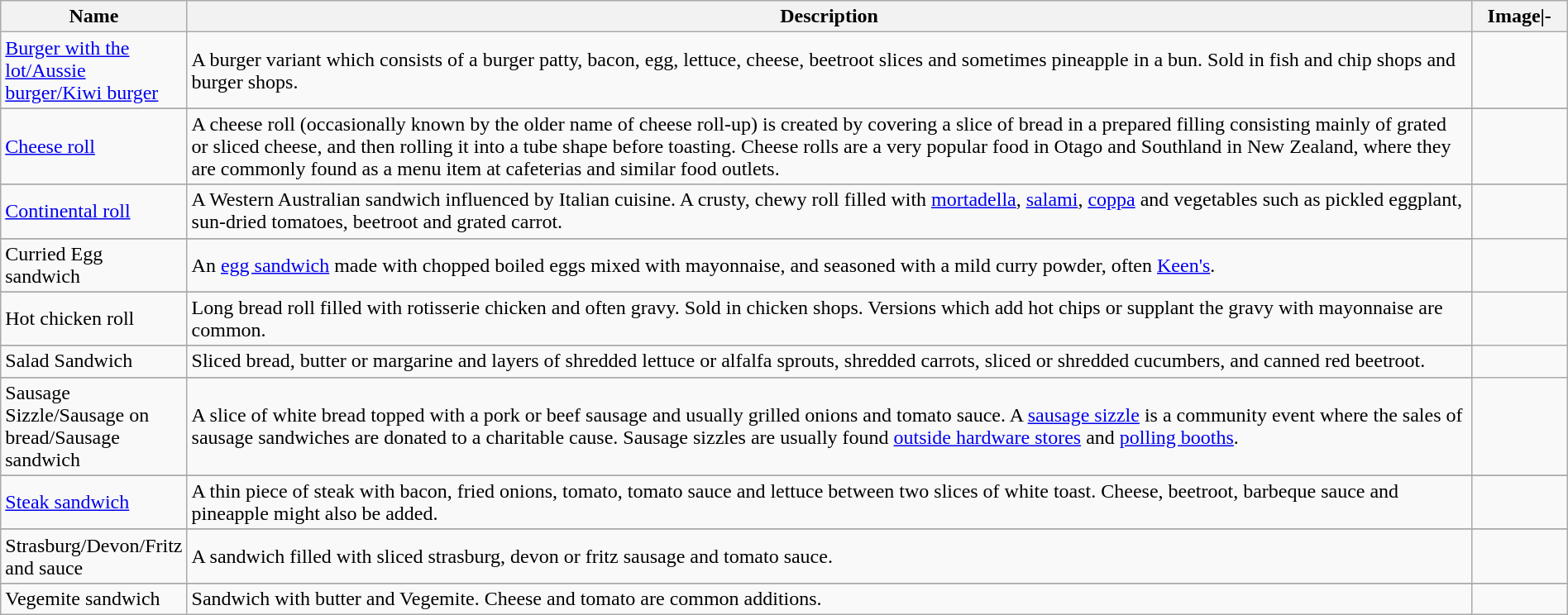<table class="wikitable sortable" style="width:100%;">
<tr>
<th style="width:110px;">Name</th>
<th>Description</th>
<th class="unsortable" style="width:70px;">Image|-</th>
</tr>
<tr>
<td><a href='#'>Burger with the lot/Aussie burger/Kiwi burger</a></td>
<td>A burger variant which consists of a burger patty, bacon, egg, lettuce, cheese, beetroot slices and sometimes pineapple in a bun. Sold in fish and chip shops and burger shops.</td>
<td></td>
</tr>
<tr>
</tr>
<tr>
<td><a href='#'>Cheese roll</a></td>
<td>A cheese roll (occasionally known by the older name of cheese roll-up) is created by covering a slice of bread in a prepared filling consisting mainly of grated or sliced cheese, and then rolling it into a tube shape before toasting. Cheese rolls are a very popular food in Otago and Southland in New Zealand, where they are commonly found as a menu item at cafeterias and similar food outlets.</td>
<td></td>
</tr>
<tr>
</tr>
<tr>
<td><a href='#'>Continental roll</a></td>
<td>A Western Australian sandwich influenced by Italian cuisine. A crusty, chewy roll filled with <a href='#'>mortadella</a>, <a href='#'>salami</a>, <a href='#'>coppa</a> and vegetables such as pickled eggplant, sun-dried tomatoes, beetroot and grated carrot.</td>
<td></td>
</tr>
<tr>
</tr>
<tr>
<td>Curried Egg sandwich</td>
<td>An <a href='#'>egg sandwich</a> made with chopped boiled eggs mixed with mayonnaise, and seasoned with a mild curry powder, often <a href='#'>Keen's</a>.</td>
</tr>
<tr>
</tr>
<tr>
<td>Hot chicken roll</td>
<td>Long bread roll filled with rotisserie chicken and often gravy. Sold in chicken shops. Versions which add hot chips or supplant the gravy with mayonnaise are common.</td>
<td></td>
</tr>
<tr>
</tr>
<tr>
<td>Salad Sandwich</td>
<td>Sliced bread, butter or margarine and layers of shredded lettuce or alfalfa sprouts, shredded carrots, sliced or shredded cucumbers, and canned red beetroot.</td>
</tr>
<tr>
</tr>
<tr>
<td>Sausage Sizzle/Sausage on bread/Sausage sandwich</td>
<td>A slice of white bread topped with a pork or beef sausage and usually grilled onions and tomato sauce. A <a href='#'>sausage sizzle</a> is a community event where the sales of sausage sandwiches are donated to a charitable cause. Sausage sizzles are usually found <a href='#'>outside hardware stores</a> and <a href='#'>polling booths</a>.</td>
<td></td>
</tr>
<tr>
</tr>
<tr>
<td><a href='#'>Steak sandwich</a></td>
<td>A thin piece of steak with bacon, fried onions, tomato, tomato sauce and lettuce between two slices of white toast. Cheese, beetroot, barbeque sauce and pineapple might also be added.</td>
<td></td>
</tr>
<tr>
</tr>
<tr>
<td>Strasburg/Devon/Fritz and sauce</td>
<td>A sandwich filled with sliced strasburg, devon or fritz sausage and tomato sauce.</td>
<td></td>
</tr>
<tr>
</tr>
<tr>
<td>Vegemite sandwich</td>
<td>Sandwich with butter and Vegemite. Cheese and tomato are common additions.</td>
<td></td>
</tr>
</table>
